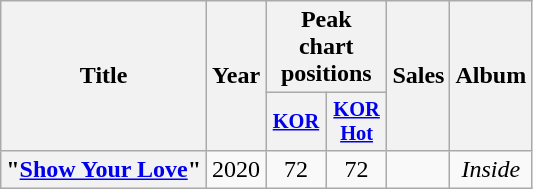<table class="wikitable plainrowheaders" style="text-align:center">
<tr>
<th scope="col" rowspan="2">Title</th>
<th scope="col" rowspan="2">Year</th>
<th scope="col" colspan="2">Peak chart positions</th>
<th scope="col" rowspan="2">Sales</th>
<th scope="col" rowspan="2">Album</th>
</tr>
<tr>
<th scope="col" style="width:2.5em;font-size:85%;"><a href='#'>KOR</a><br></th>
<th scope="col" style="width:2.5em;font-size:85%;"><a href='#'>KOR<br>Hot</a><br></th>
</tr>
<tr>
<th scope="row">"<a href='#'>Show Your Love</a>"</th>
<td>2020</td>
<td>72</td>
<td>72</td>
<td></td>
<td><em>Inside</em></td>
</tr>
</table>
